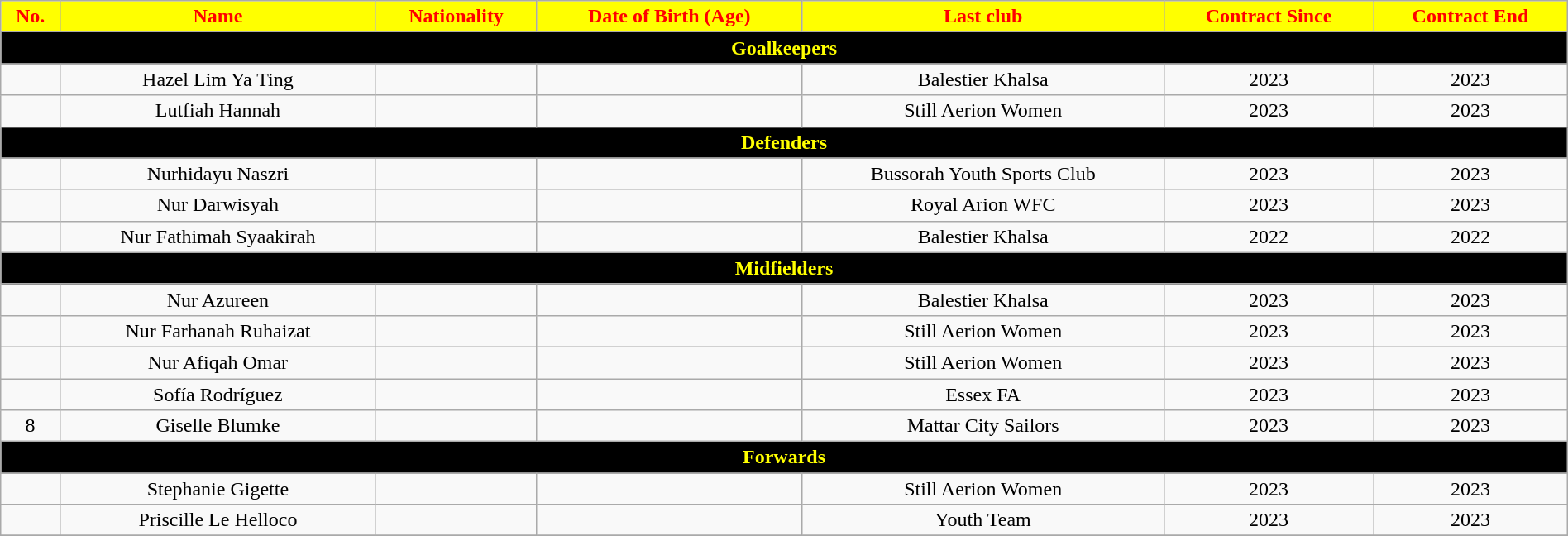<table class="wikitable" style="text-align:center; font-size:100%; width:100%;">
<tr>
<th style="background:#FFFF00; color:red; text-align:white;">No.</th>
<th style="background:#FFFF00; color:red; text-align:white;">Name</th>
<th style="background:#FFFF00; color:red; text-align:white;">Nationality</th>
<th style="background:#FFFF00; color:red; text-align:white;">Date of Birth (Age)</th>
<th style="background:#FFFF00; color:red; text-align:white;">Last club</th>
<th style="background:#FFFF00; color:red; text-align:white;">Contract Since</th>
<th style="background:#FFFF00; color:red; text-align:white;">Contract End</th>
</tr>
<tr>
<th colspan="8" style="background:black; color:yellow; text-align:center;">Goalkeepers</th>
</tr>
<tr>
<td></td>
<td>Hazel Lim Ya Ting</td>
<td></td>
<td></td>
<td> Balestier Khalsa</td>
<td>2023</td>
<td>2023</td>
</tr>
<tr>
<td></td>
<td>Lutfiah Hannah</td>
<td></td>
<td></td>
<td> Still Aerion Women</td>
<td>2023</td>
<td>2023</td>
</tr>
<tr>
<th colspan="8" style="background:black; color:yellow; text-align:center;">Defenders</th>
</tr>
<tr>
<td></td>
<td>Nurhidayu Naszri</td>
<td></td>
<td></td>
<td> Bussorah Youth Sports Club</td>
<td>2023</td>
<td>2023</td>
</tr>
<tr>
<td></td>
<td>Nur Darwisyah</td>
<td></td>
<td></td>
<td> Royal Arion WFC</td>
<td>2023</td>
<td>2023</td>
</tr>
<tr>
<td></td>
<td>Nur Fathimah Syaakirah</td>
<td></td>
<td></td>
<td> Balestier Khalsa</td>
<td>2022</td>
<td>2022</td>
</tr>
<tr>
<th colspan="8" style="background:black; color:yellow; text-align:center;">Midfielders</th>
</tr>
<tr>
<td></td>
<td>Nur Azureen</td>
<td></td>
<td></td>
<td> Balestier Khalsa</td>
<td>2023</td>
<td>2023</td>
</tr>
<tr>
<td></td>
<td>Nur Farhanah Ruhaizat</td>
<td></td>
<td></td>
<td> Still Aerion Women</td>
<td>2023</td>
<td>2023</td>
</tr>
<tr>
<td></td>
<td>Nur Afiqah Omar</td>
<td></td>
<td></td>
<td> Still Aerion Women</td>
<td>2023</td>
<td>2023</td>
</tr>
<tr>
<td></td>
<td>Sofía Rodríguez</td>
<td></td>
<td></td>
<td> Essex FA</td>
<td>2023</td>
<td>2023</td>
</tr>
<tr>
<td>8</td>
<td>Giselle Blumke</td>
<td></td>
<td></td>
<td> Mattar City Sailors</td>
<td>2023</td>
<td>2023</td>
</tr>
<tr>
<th colspan="8" style="background:black; color:yellow; text-align:center;">Forwards</th>
</tr>
<tr>
<td></td>
<td>Stephanie Gigette</td>
<td></td>
<td></td>
<td> Still Aerion Women</td>
<td>2023</td>
<td>2023</td>
</tr>
<tr>
<td></td>
<td>Priscille Le Helloco</td>
<td></td>
<td></td>
<td>Youth Team</td>
<td>2023</td>
<td>2023</td>
</tr>
<tr>
</tr>
</table>
